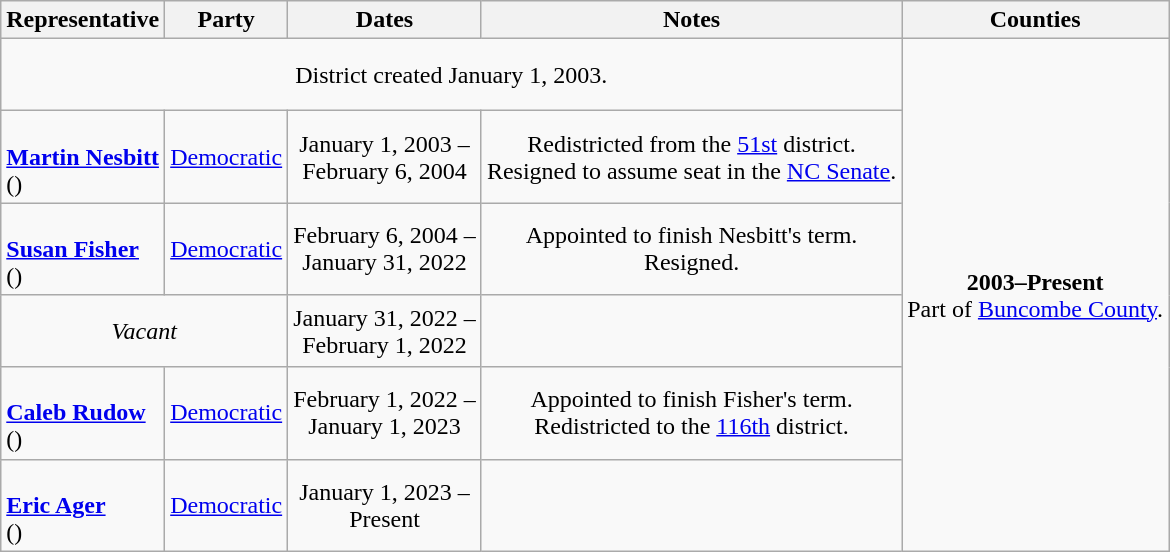<table class=wikitable style="text-align:center">
<tr>
<th>Representative</th>
<th>Party</th>
<th>Dates</th>
<th>Notes</th>
<th>Counties</th>
</tr>
<tr style="height:3em">
<td colspan=4>District created January 1, 2003.</td>
<td rowspan=7><strong>2003–Present</strong> <br> Part of <a href='#'>Buncombe County</a>.</td>
</tr>
<tr style="height:3em">
<td align=left><br><strong><a href='#'>Martin Nesbitt</a></strong><br>()</td>
<td><a href='#'>Democratic</a></td>
<td nowrap>January 1, 2003 – <br> February 6, 2004</td>
<td>Redistricted from the <a href='#'>51st</a> district. <br> Resigned to assume seat in the <a href='#'>NC Senate</a>.</td>
</tr>
<tr style="height:3em">
<td align=left><br><strong><a href='#'>Susan Fisher</a></strong><br>()</td>
<td><a href='#'>Democratic</a></td>
<td nowrap>February 6, 2004 – <br> January 31, 2022</td>
<td>Appointed to finish Nesbitt's term. <br> Resigned.</td>
</tr>
<tr style="height:3em">
<td colspan=2><em>Vacant</em></td>
<td nowrap>January 31, 2022 – <br> February 1, 2022</td>
<td></td>
</tr>
<tr style="height:3em">
<td align=left><br><strong><a href='#'>Caleb Rudow</a></strong><br>()</td>
<td><a href='#'>Democratic</a></td>
<td nowrap>February 1, 2022 – <br> January 1, 2023</td>
<td>Appointed to finish Fisher's term. <br> Redistricted to the <a href='#'>116th</a> district.</td>
</tr>
<tr style="height:3em">
<td align=left><br><strong><a href='#'>Eric Ager</a></strong><br>()</td>
<td><a href='#'>Democratic</a></td>
<td nowrap>January 1, 2023 – <br> Present</td>
<td></td>
</tr>
</table>
